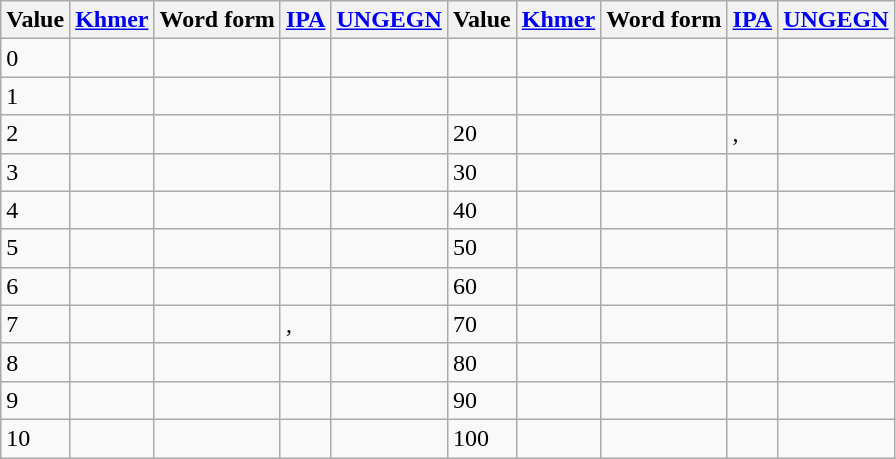<table class="wikitable">
<tr>
<th>Value</th>
<th><a href='#'>Khmer</a></th>
<th>Word form</th>
<th><a href='#'>IPA</a></th>
<th><a href='#'>UNGEGN</a></th>
<th>Value</th>
<th><a href='#'>Khmer</a></th>
<th>Word form</th>
<th><a href='#'>IPA</a></th>
<th><a href='#'>UNGEGN</a></th>
</tr>
<tr>
<td>0</td>
<td></td>
<td></td>
<td></td>
<td></td>
<td></td>
<td></td>
<td></td>
<td></td>
<td></td>
</tr>
<tr>
<td>1</td>
<td></td>
<td></td>
<td></td>
<td></td>
<td></td>
<td></td>
<td></td>
<td></td>
<td></td>
</tr>
<tr>
<td>2</td>
<td></td>
<td></td>
<td></td>
<td></td>
<td>20</td>
<td></td>
<td></td>
<td>, </td>
<td></td>
</tr>
<tr>
<td>3</td>
<td></td>
<td></td>
<td></td>
<td></td>
<td>30</td>
<td></td>
<td></td>
<td></td>
<td></td>
</tr>
<tr>
<td>4</td>
<td></td>
<td></td>
<td></td>
<td></td>
<td>40</td>
<td></td>
<td></td>
<td></td>
<td></td>
</tr>
<tr>
<td>5</td>
<td></td>
<td></td>
<td></td>
<td></td>
<td>50</td>
<td></td>
<td></td>
<td></td>
<td></td>
</tr>
<tr>
<td>6</td>
<td></td>
<td></td>
<td></td>
<td></td>
<td>60</td>
<td></td>
<td></td>
<td></td>
<td></td>
</tr>
<tr>
<td>7</td>
<td></td>
<td></td>
<td>, </td>
<td></td>
<td>70</td>
<td></td>
<td></td>
<td></td>
<td></td>
</tr>
<tr>
<td>8</td>
<td></td>
<td></td>
<td></td>
<td></td>
<td>80</td>
<td></td>
<td></td>
<td></td>
<td></td>
</tr>
<tr>
<td>9</td>
<td></td>
<td></td>
<td></td>
<td></td>
<td>90</td>
<td></td>
<td></td>
<td></td>
<td></td>
</tr>
<tr>
<td>10</td>
<td></td>
<td></td>
<td></td>
<td></td>
<td>100</td>
<td></td>
<td></td>
<td></td>
<td></td>
</tr>
</table>
